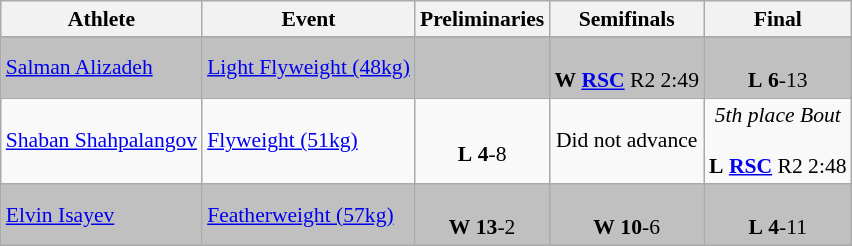<table class="wikitable" border="1" style="font-size:90%">
<tr>
<th>Athlete</th>
<th>Event</th>
<th>Preliminaries</th>
<th>Semifinals</th>
<th>Final</th>
</tr>
<tr>
</tr>
<tr bgcolor=silver>
<td><a href='#'>Salman Alizadeh</a></td>
<td><a href='#'>Light Flyweight (48kg)</a></td>
<td align=center></td>
<td align=center> <br> <strong>W</strong> <strong><a href='#'>RSC</a></strong> R2 2:49</td>
<td align=center> <br> <strong>L</strong> <strong>6</strong>-13</td>
</tr>
<tr>
<td><a href='#'>Shaban Shahpalangov</a></td>
<td><a href='#'>Flyweight (51kg)</a></td>
<td align=center> <br> <strong>L</strong> <strong>4</strong>-8</td>
<td align=center>Did not advance</td>
<td align=center><em>5th place Bout</em><br> <br> <strong>L</strong> <strong><a href='#'>RSC</a></strong> R2 2:48</td>
</tr>
<tr>
</tr>
<tr bgcolor=silver>
<td><a href='#'>Elvin Isayev</a></td>
<td><a href='#'>Featherweight (57kg)</a></td>
<td align=center> <br> <strong>W</strong> <strong>13</strong>-2</td>
<td align=center> <br> <strong>W</strong> <strong>10</strong>-6</td>
<td align=center> <br> <strong>L</strong> <strong>4</strong>-11</td>
</tr>
</table>
